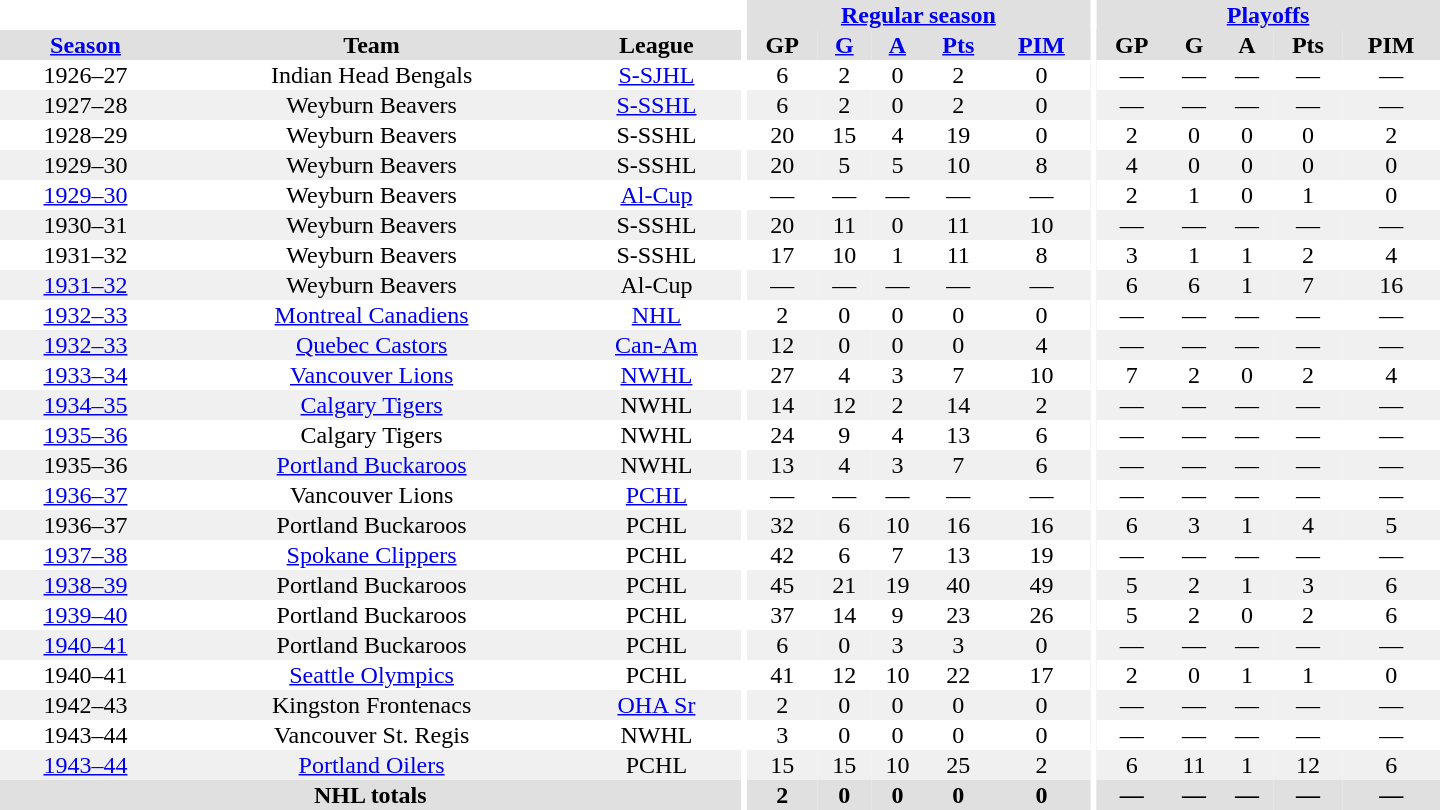<table border="0" cellpadding="1" cellspacing="0" style="text-align:center; width:60em">
<tr bgcolor="#e0e0e0">
<th colspan="3" bgcolor="#ffffff"></th>
<th rowspan="100" bgcolor="#ffffff"></th>
<th colspan="5"><a href='#'>Regular season</a></th>
<th rowspan="100" bgcolor="#ffffff"></th>
<th colspan="5"><a href='#'>Playoffs</a></th>
</tr>
<tr bgcolor="#e0e0e0">
<th><a href='#'>Season</a></th>
<th>Team</th>
<th>League</th>
<th>GP</th>
<th><a href='#'>G</a></th>
<th><a href='#'>A</a></th>
<th><a href='#'>Pts</a></th>
<th><a href='#'>PIM</a></th>
<th>GP</th>
<th>G</th>
<th>A</th>
<th>Pts</th>
<th>PIM</th>
</tr>
<tr>
<td>1926–27</td>
<td>Indian Head Bengals</td>
<td><a href='#'>S-SJHL</a></td>
<td>6</td>
<td>2</td>
<td>0</td>
<td>2</td>
<td>0</td>
<td>—</td>
<td>—</td>
<td>—</td>
<td>—</td>
<td>—</td>
</tr>
<tr bgcolor="#f0f0f0">
<td>1927–28</td>
<td>Weyburn Beavers</td>
<td><a href='#'>S-SSHL</a></td>
<td>6</td>
<td>2</td>
<td>0</td>
<td>2</td>
<td>0</td>
<td>—</td>
<td>—</td>
<td>—</td>
<td>—</td>
<td>—</td>
</tr>
<tr>
<td>1928–29</td>
<td>Weyburn Beavers</td>
<td>S-SSHL</td>
<td>20</td>
<td>15</td>
<td>4</td>
<td>19</td>
<td>0</td>
<td>2</td>
<td>0</td>
<td>0</td>
<td>0</td>
<td>2</td>
</tr>
<tr bgcolor="#f0f0f0">
<td>1929–30</td>
<td>Weyburn Beavers</td>
<td>S-SSHL</td>
<td>20</td>
<td>5</td>
<td>5</td>
<td>10</td>
<td>8</td>
<td>4</td>
<td>0</td>
<td>0</td>
<td>0</td>
<td>0</td>
</tr>
<tr>
<td><a href='#'>1929–30</a></td>
<td>Weyburn Beavers</td>
<td><a href='#'>Al-Cup</a></td>
<td>—</td>
<td>—</td>
<td>—</td>
<td>—</td>
<td>—</td>
<td>2</td>
<td>1</td>
<td>0</td>
<td>1</td>
<td>0</td>
</tr>
<tr bgcolor="#f0f0f0">
<td>1930–31</td>
<td>Weyburn Beavers</td>
<td>S-SSHL</td>
<td>20</td>
<td>11</td>
<td>0</td>
<td>11</td>
<td>10</td>
<td>—</td>
<td>—</td>
<td>—</td>
<td>—</td>
<td>—</td>
</tr>
<tr>
<td>1931–32</td>
<td>Weyburn Beavers</td>
<td>S-SSHL</td>
<td>17</td>
<td>10</td>
<td>1</td>
<td>11</td>
<td>8</td>
<td>3</td>
<td>1</td>
<td>1</td>
<td>2</td>
<td>4</td>
</tr>
<tr bgcolor="#f0f0f0">
<td><a href='#'>1931–32</a></td>
<td>Weyburn Beavers</td>
<td>Al-Cup</td>
<td>—</td>
<td>—</td>
<td>—</td>
<td>—</td>
<td>—</td>
<td>6</td>
<td>6</td>
<td>1</td>
<td>7</td>
<td>16</td>
</tr>
<tr>
<td><a href='#'>1932–33</a></td>
<td><a href='#'>Montreal Canadiens</a></td>
<td><a href='#'>NHL</a></td>
<td>2</td>
<td>0</td>
<td>0</td>
<td>0</td>
<td>0</td>
<td>—</td>
<td>—</td>
<td>—</td>
<td>—</td>
<td>—</td>
</tr>
<tr bgcolor="#f0f0f0">
<td><a href='#'>1932–33</a></td>
<td><a href='#'>Quebec Castors</a></td>
<td><a href='#'>Can-Am</a></td>
<td>12</td>
<td>0</td>
<td>0</td>
<td>0</td>
<td>4</td>
<td>—</td>
<td>—</td>
<td>—</td>
<td>—</td>
<td>—</td>
</tr>
<tr>
<td><a href='#'>1933–34</a></td>
<td><a href='#'>Vancouver Lions</a></td>
<td><a href='#'>NWHL</a></td>
<td>27</td>
<td>4</td>
<td>3</td>
<td>7</td>
<td>10</td>
<td>7</td>
<td>2</td>
<td>0</td>
<td>2</td>
<td>4</td>
</tr>
<tr bgcolor="#f0f0f0">
<td><a href='#'>1934–35</a></td>
<td><a href='#'>Calgary Tigers</a></td>
<td>NWHL</td>
<td>14</td>
<td>12</td>
<td>2</td>
<td>14</td>
<td>2</td>
<td>—</td>
<td>—</td>
<td>—</td>
<td>—</td>
<td>—</td>
</tr>
<tr>
<td><a href='#'>1935–36</a></td>
<td>Calgary Tigers</td>
<td>NWHL</td>
<td>24</td>
<td>9</td>
<td>4</td>
<td>13</td>
<td>6</td>
<td>—</td>
<td>—</td>
<td>—</td>
<td>—</td>
<td>—</td>
</tr>
<tr bgcolor="#f0f0f0">
<td>1935–36</td>
<td><a href='#'>Portland Buckaroos</a></td>
<td>NWHL</td>
<td>13</td>
<td>4</td>
<td>3</td>
<td>7</td>
<td>6</td>
<td>—</td>
<td>—</td>
<td>—</td>
<td>—</td>
<td>—</td>
</tr>
<tr>
<td><a href='#'>1936–37</a></td>
<td>Vancouver Lions</td>
<td><a href='#'>PCHL</a></td>
<td>—</td>
<td>—</td>
<td>—</td>
<td>—</td>
<td>—</td>
<td>—</td>
<td>—</td>
<td>—</td>
<td>—</td>
<td>—</td>
</tr>
<tr bgcolor="#f0f0f0">
<td>1936–37</td>
<td>Portland Buckaroos</td>
<td>PCHL</td>
<td>32</td>
<td>6</td>
<td>10</td>
<td>16</td>
<td>16</td>
<td>6</td>
<td>3</td>
<td>1</td>
<td>4</td>
<td>5</td>
</tr>
<tr>
<td><a href='#'>1937–38</a></td>
<td><a href='#'>Spokane Clippers</a></td>
<td>PCHL</td>
<td>42</td>
<td>6</td>
<td>7</td>
<td>13</td>
<td>19</td>
<td>—</td>
<td>—</td>
<td>—</td>
<td>—</td>
<td>—</td>
</tr>
<tr bgcolor="#f0f0f0">
<td><a href='#'>1938–39</a></td>
<td>Portland Buckaroos</td>
<td>PCHL</td>
<td>45</td>
<td>21</td>
<td>19</td>
<td>40</td>
<td>49</td>
<td>5</td>
<td>2</td>
<td>1</td>
<td>3</td>
<td>6</td>
</tr>
<tr>
<td><a href='#'>1939–40</a></td>
<td>Portland Buckaroos</td>
<td>PCHL</td>
<td>37</td>
<td>14</td>
<td>9</td>
<td>23</td>
<td>26</td>
<td>5</td>
<td>2</td>
<td>0</td>
<td>2</td>
<td>6</td>
</tr>
<tr bgcolor="#f0f0f0">
<td><a href='#'>1940–41</a></td>
<td>Portland Buckaroos</td>
<td>PCHL</td>
<td>6</td>
<td>0</td>
<td>3</td>
<td>3</td>
<td>0</td>
<td>—</td>
<td>—</td>
<td>—</td>
<td>—</td>
<td>—</td>
</tr>
<tr>
<td>1940–41</td>
<td><a href='#'>Seattle Olympics</a></td>
<td>PCHL</td>
<td>41</td>
<td>12</td>
<td>10</td>
<td>22</td>
<td>17</td>
<td>2</td>
<td>0</td>
<td>1</td>
<td>1</td>
<td>0</td>
</tr>
<tr bgcolor="#f0f0f0">
<td>1942–43</td>
<td>Kingston Frontenacs</td>
<td><a href='#'>OHA Sr</a></td>
<td>2</td>
<td>0</td>
<td>0</td>
<td>0</td>
<td>0</td>
<td>—</td>
<td>—</td>
<td>—</td>
<td>—</td>
<td>—</td>
</tr>
<tr>
<td>1943–44</td>
<td>Vancouver St. Regis</td>
<td>NWHL</td>
<td>3</td>
<td>0</td>
<td>0</td>
<td>0</td>
<td>0</td>
<td>—</td>
<td>—</td>
<td>—</td>
<td>—</td>
<td>—</td>
</tr>
<tr bgcolor="#f0f0f0">
<td><a href='#'>1943–44</a></td>
<td><a href='#'>Portland Oilers</a></td>
<td>PCHL</td>
<td>15</td>
<td>15</td>
<td>10</td>
<td>25</td>
<td>2</td>
<td>6</td>
<td>11</td>
<td>1</td>
<td>12</td>
<td>6</td>
</tr>
<tr bgcolor="#e0e0e0">
<th colspan="3">NHL totals</th>
<th>2</th>
<th>0</th>
<th>0</th>
<th>0</th>
<th>0</th>
<th>—</th>
<th>—</th>
<th>—</th>
<th>—</th>
<th>—</th>
</tr>
</table>
